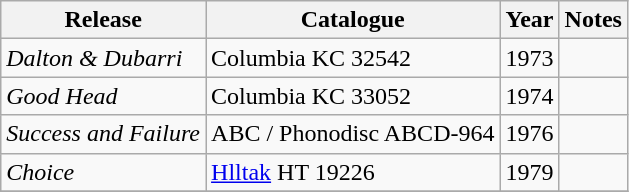<table class="wikitable plainrowheaders sortable">
<tr>
<th scope="col">Release</th>
<th scope="col">Catalogue</th>
<th scope="col">Year</th>
<th scope="col" class="unsortable">Notes</th>
</tr>
<tr>
<td><em>Dalton & Dubarri</em></td>
<td>Columbia KC 32542</td>
<td>1973</td>
<td></td>
</tr>
<tr>
<td><em>Good Head</em></td>
<td>Columbia KC 33052</td>
<td>1974</td>
<td></td>
</tr>
<tr>
<td><em>Success and Failure</em></td>
<td>ABC / Phonodisc ABCD-964</td>
<td>1976</td>
<td></td>
</tr>
<tr>
<td><em>Choice</em></td>
<td><a href='#'>Hlltak</a> HT 19226</td>
<td>1979</td>
<td></td>
</tr>
<tr>
</tr>
</table>
